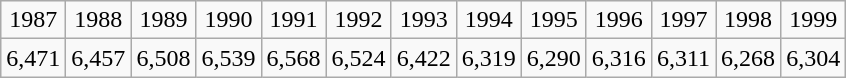<table class="wikitable" style="text-align:center">
<tr>
<td>1987</td>
<td>1988</td>
<td>1989</td>
<td>1990</td>
<td>1991</td>
<td>1992</td>
<td>1993</td>
<td>1994</td>
<td>1995</td>
<td>1996</td>
<td>1997</td>
<td>1998</td>
<td>1999</td>
</tr>
<tr>
<td>6,471</td>
<td>6,457</td>
<td>6,508</td>
<td>6,539</td>
<td>6,568</td>
<td>6,524</td>
<td>6,422</td>
<td>6,319</td>
<td>6,290</td>
<td>6,316</td>
<td>6,311</td>
<td>6,268</td>
<td>6,304</td>
</tr>
</table>
